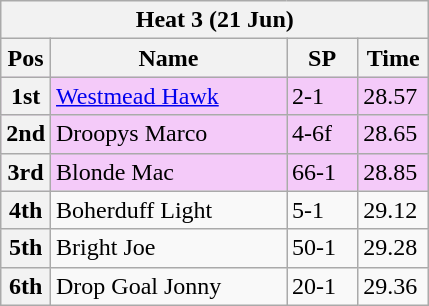<table class="wikitable">
<tr>
<th colspan="6">Heat 3 (21 Jun)</th>
</tr>
<tr>
<th width=20>Pos</th>
<th width=150>Name</th>
<th width=40>SP</th>
<th width=40>Time</th>
</tr>
<tr style="background: #f4caf9;">
<th>1st</th>
<td><a href='#'>Westmead Hawk</a></td>
<td>2-1</td>
<td>28.57</td>
</tr>
<tr style="background: #f4caf9;">
<th>2nd</th>
<td>Droopys Marco</td>
<td>4-6f</td>
<td>28.65</td>
</tr>
<tr style="background: #f4caf9;">
<th>3rd</th>
<td>Blonde Mac</td>
<td>66-1</td>
<td>28.85</td>
</tr>
<tr>
<th>4th</th>
<td>Boherduff Light</td>
<td>5-1</td>
<td>29.12</td>
</tr>
<tr>
<th>5th</th>
<td>Bright Joe</td>
<td>50-1</td>
<td>29.28</td>
</tr>
<tr>
<th>6th</th>
<td>Drop Goal Jonny</td>
<td>20-1</td>
<td>29.36</td>
</tr>
</table>
